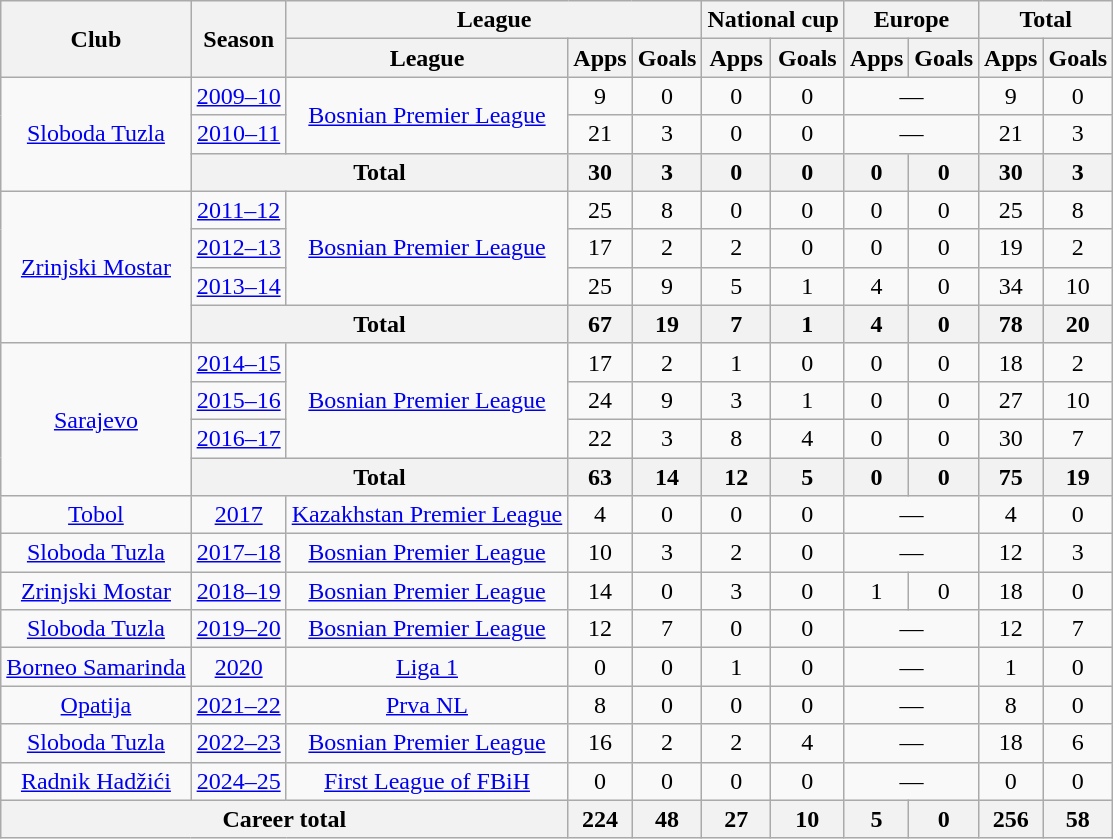<table class="wikitable" style="text-align:center">
<tr>
<th rowspan="2">Club</th>
<th rowspan="2">Season</th>
<th colspan="3">League</th>
<th colspan="2">National cup</th>
<th colspan="2">Europe</th>
<th colspan="2">Total</th>
</tr>
<tr>
<th>League</th>
<th>Apps</th>
<th>Goals</th>
<th>Apps</th>
<th>Goals</th>
<th>Apps</th>
<th>Goals</th>
<th>Apps</th>
<th>Goals</th>
</tr>
<tr>
<td rowspan="3"><a href='#'>Sloboda Tuzla</a></td>
<td><a href='#'>2009–10</a></td>
<td rowspan="2"><a href='#'>Bosnian Premier League</a></td>
<td>9</td>
<td>0</td>
<td>0</td>
<td>0</td>
<td colspan="2">—</td>
<td>9</td>
<td>0</td>
</tr>
<tr>
<td><a href='#'>2010–11</a></td>
<td>21</td>
<td>3</td>
<td>0</td>
<td>0</td>
<td colspan="2">—</td>
<td>21</td>
<td>3</td>
</tr>
<tr>
<th colspan="2">Total</th>
<th>30</th>
<th>3</th>
<th>0</th>
<th>0</th>
<th>0</th>
<th>0</th>
<th>30</th>
<th>3</th>
</tr>
<tr>
<td rowspan="4"><a href='#'>Zrinjski Mostar</a></td>
<td><a href='#'>2011–12</a></td>
<td rowspan="3"><a href='#'>Bosnian Premier League</a></td>
<td>25</td>
<td>8</td>
<td>0</td>
<td>0</td>
<td>0</td>
<td>0</td>
<td>25</td>
<td>8</td>
</tr>
<tr>
<td><a href='#'>2012–13</a></td>
<td>17</td>
<td>2</td>
<td>2</td>
<td>0</td>
<td>0</td>
<td>0</td>
<td>19</td>
<td>2</td>
</tr>
<tr>
<td><a href='#'>2013–14</a></td>
<td>25</td>
<td>9</td>
<td>5</td>
<td>1</td>
<td>4</td>
<td>0</td>
<td>34</td>
<td>10</td>
</tr>
<tr>
<th colspan="2">Total</th>
<th>67</th>
<th>19</th>
<th>7</th>
<th>1</th>
<th>4</th>
<th>0</th>
<th>78</th>
<th>20</th>
</tr>
<tr>
<td rowspan="4"><a href='#'>Sarajevo</a></td>
<td><a href='#'>2014–15</a></td>
<td rowspan="3"><a href='#'>Bosnian Premier League</a></td>
<td>17</td>
<td>2</td>
<td>1</td>
<td>0</td>
<td>0</td>
<td>0</td>
<td>18</td>
<td>2</td>
</tr>
<tr>
<td><a href='#'>2015–16</a></td>
<td>24</td>
<td>9</td>
<td>3</td>
<td>1</td>
<td>0</td>
<td>0</td>
<td>27</td>
<td>10</td>
</tr>
<tr>
<td><a href='#'>2016–17</a></td>
<td>22</td>
<td>3</td>
<td>8</td>
<td>4</td>
<td>0</td>
<td>0</td>
<td>30</td>
<td>7</td>
</tr>
<tr>
<th colspan="2">Total</th>
<th>63</th>
<th>14</th>
<th>12</th>
<th>5</th>
<th>0</th>
<th>0</th>
<th>75</th>
<th>19</th>
</tr>
<tr>
<td><a href='#'>Tobol</a></td>
<td><a href='#'>2017</a></td>
<td><a href='#'>Kazakhstan Premier League</a></td>
<td>4</td>
<td>0</td>
<td>0</td>
<td>0</td>
<td colspan="2">—</td>
<td>4</td>
<td>0</td>
</tr>
<tr>
<td><a href='#'>Sloboda Tuzla</a></td>
<td><a href='#'>2017–18</a></td>
<td><a href='#'>Bosnian Premier League</a></td>
<td>10</td>
<td>3</td>
<td>2</td>
<td>0</td>
<td colspan="2">—</td>
<td>12</td>
<td>3</td>
</tr>
<tr>
<td><a href='#'>Zrinjski Mostar</a></td>
<td><a href='#'>2018–19</a></td>
<td><a href='#'>Bosnian Premier League</a></td>
<td>14</td>
<td>0</td>
<td>3</td>
<td>0</td>
<td>1</td>
<td>0</td>
<td>18</td>
<td>0</td>
</tr>
<tr>
<td><a href='#'>Sloboda Tuzla</a></td>
<td><a href='#'>2019–20</a></td>
<td><a href='#'>Bosnian Premier League</a></td>
<td>12</td>
<td>7</td>
<td>0</td>
<td>0</td>
<td colspan="2">—</td>
<td>12</td>
<td>7</td>
</tr>
<tr>
<td><a href='#'>Borneo Samarinda</a></td>
<td><a href='#'>2020</a></td>
<td><a href='#'>Liga 1</a></td>
<td>0</td>
<td>0</td>
<td>1</td>
<td>0</td>
<td colspan="2">—</td>
<td>1</td>
<td>0</td>
</tr>
<tr>
<td><a href='#'>Opatija</a></td>
<td><a href='#'>2021–22</a></td>
<td><a href='#'>Prva NL</a></td>
<td>8</td>
<td>0</td>
<td>0</td>
<td>0</td>
<td colspan="2">—</td>
<td>8</td>
<td>0</td>
</tr>
<tr>
<td><a href='#'>Sloboda Tuzla</a></td>
<td><a href='#'>2022–23</a></td>
<td><a href='#'>Bosnian Premier League</a></td>
<td>16</td>
<td>2</td>
<td>2</td>
<td>4</td>
<td colspan="2">—</td>
<td>18</td>
<td>6</td>
</tr>
<tr>
<td><a href='#'>Radnik Hadžići</a></td>
<td><a href='#'>2024–25</a></td>
<td><a href='#'>First League of FBiH</a></td>
<td>0</td>
<td>0</td>
<td>0</td>
<td>0</td>
<td colspan="2">—</td>
<td>0</td>
<td>0</td>
</tr>
<tr>
<th colspan="3">Career total</th>
<th>224</th>
<th>48</th>
<th>27</th>
<th>10</th>
<th>5</th>
<th>0</th>
<th>256</th>
<th>58</th>
</tr>
</table>
